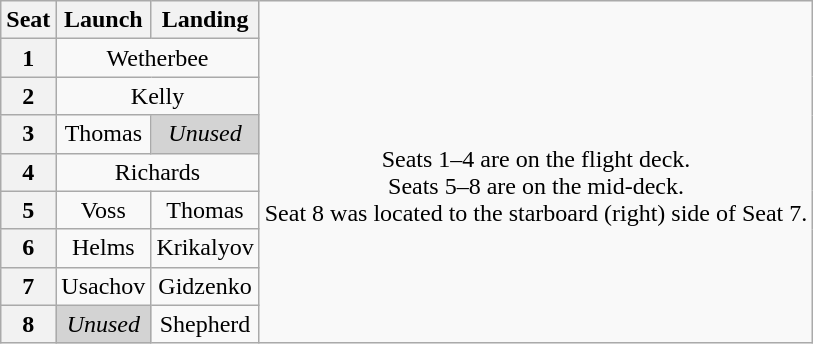<table class="wikitable" style="text-align:center">
<tr>
<th>Seat</th>
<th>Launch</th>
<th>Landing</th>
<td rowspan=9><br>Seats 1–4 are on the flight deck.<br>Seats 5–8 are on the mid-deck.<br>Seat 8 was located to the starboard (right) side of Seat 7.</td>
</tr>
<tr>
<th>1</th>
<td colspan=2>Wetherbee</td>
</tr>
<tr>
<th>2</th>
<td colspan=2>Kelly</td>
</tr>
<tr>
<th>3</th>
<td>Thomas</td>
<td style="background-color:lightgray"><em>Unused</em></td>
</tr>
<tr>
<th>4</th>
<td colspan=2>Richards</td>
</tr>
<tr>
<th>5</th>
<td>Voss</td>
<td>Thomas</td>
</tr>
<tr>
<th>6</th>
<td>Helms</td>
<td>Krikalyov</td>
</tr>
<tr>
<th>7</th>
<td>Usachov</td>
<td>Gidzenko</td>
</tr>
<tr>
<th>8</th>
<td style="background-color:lightgray"><em>Unused</em></td>
<td>Shepherd</td>
</tr>
</table>
